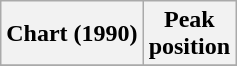<table class="wikitable plainrowheaders" style="text-align:center">
<tr>
<th>Chart (1990)</th>
<th>Peak<br>position</th>
</tr>
<tr>
</tr>
</table>
